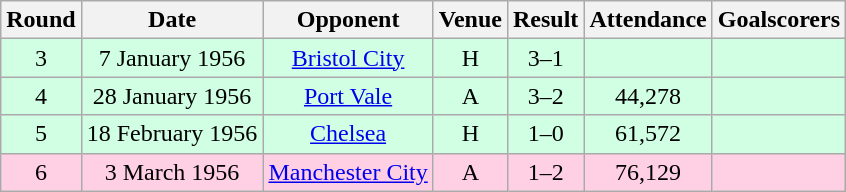<table class="wikitable" style="text-align:center">
<tr>
<th>Round</th>
<th>Date</th>
<th>Opponent</th>
<th>Venue</th>
<th>Result</th>
<th>Attendance</th>
<th>Goalscorers</th>
</tr>
<tr style="background-color: #d0ffe3;">
<td>3</td>
<td>7 January 1956</td>
<td><a href='#'>Bristol City</a></td>
<td>H</td>
<td>3–1</td>
<td></td>
<td></td>
</tr>
<tr style="background-color: #d0ffe3;">
<td>4</td>
<td>28 January 1956</td>
<td><a href='#'>Port Vale</a></td>
<td>A</td>
<td>3–2</td>
<td>44,278</td>
<td></td>
</tr>
<tr style="background-color: #d0ffe3;">
<td>5</td>
<td>18 February 1956</td>
<td><a href='#'>Chelsea</a></td>
<td>H</td>
<td>1–0</td>
<td>61,572</td>
<td></td>
</tr>
<tr style="background-color: #ffd0e3;">
<td>6</td>
<td>3 March 1956</td>
<td><a href='#'>Manchester City</a></td>
<td>A</td>
<td>1–2</td>
<td>76,129</td>
<td></td>
</tr>
</table>
